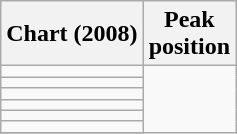<table class="wikitable sortable plainrowheaders">
<tr>
<th>Chart (2008)</th>
<th>Peak<br>position</th>
</tr>
<tr>
<td></td>
</tr>
<tr>
<td></td>
</tr>
<tr>
<td></td>
</tr>
<tr>
<td></td>
</tr>
<tr>
<td></td>
</tr>
<tr>
<td></td>
</tr>
<tr>
</tr>
</table>
